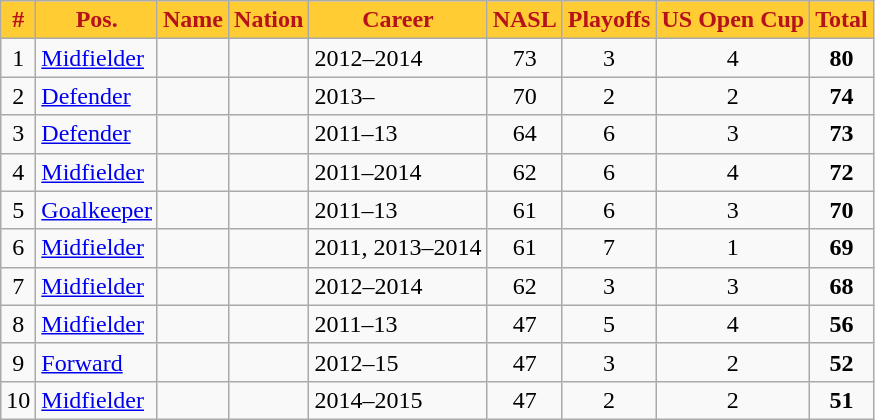<table class="wikitable sortable" style="text-align:center;">
<tr>
<th style="background:#fc3; color:#b6121b;" scope="col">#</th>
<th style="background:#fc3; color:#b6121b;" scope="col">Pos.</th>
<th style="background:#fc3; color:#b6121b;" scope="col">Name</th>
<th style="background:#fc3; color:#b6121b;" scope="col">Nation</th>
<th style="background:#fc3; color:#b6121b;" scope="col">Career</th>
<th style="background:#fc3; color:#b6121b;" scope="col">NASL</th>
<th style="background:#fc3; color:#b6121b;" scope="col">Playoffs</th>
<th style="background:#fc3; color:#b6121b;" scope="col">US Open Cup</th>
<th style="background:#fc3; color:#b6121b;" scope="col">Total</th>
</tr>
<tr>
<td>1</td>
<td align="left"><a href='#'>Midfielder</a></td>
<td align="left"></td>
<td align="left"></td>
<td align="left">2012–2014</td>
<td>73</td>
<td>3</td>
<td>4</td>
<td><strong>80</strong></td>
</tr>
<tr>
<td>2</td>
<td align="left"><a href='#'>Defender</a></td>
<td align="left"><strong></strong></td>
<td align="left"></td>
<td align="left">2013–</td>
<td>70</td>
<td>2</td>
<td>2</td>
<td><strong>74</strong></td>
</tr>
<tr>
<td>3</td>
<td align="left"><a href='#'>Defender</a></td>
<td align="left"></td>
<td align="left"></td>
<td align="left">2011–13</td>
<td>64</td>
<td>6</td>
<td>3</td>
<td><strong>73</strong></td>
</tr>
<tr>
<td>4</td>
<td align="left"><a href='#'>Midfielder</a></td>
<td align="left"></td>
<td align="left"></td>
<td align="left">2011–2014</td>
<td>62</td>
<td>6</td>
<td>4</td>
<td><strong>72</strong></td>
</tr>
<tr>
<td>5</td>
<td align="left"><a href='#'>Goalkeeper</a></td>
<td align="left"></td>
<td align="left"></td>
<td align="left">2011–13</td>
<td>61</td>
<td>6</td>
<td>3</td>
<td><strong>70</strong></td>
</tr>
<tr>
<td>6</td>
<td align="left"><a href='#'>Midfielder</a></td>
<td align="left"></td>
<td align="left"></td>
<td align="left">2011, 2013–2014</td>
<td>61</td>
<td>7</td>
<td>1</td>
<td><strong>69</strong></td>
</tr>
<tr>
<td>7</td>
<td align="left"><a href='#'>Midfielder</a></td>
<td align="left"></td>
<td align="left"></td>
<td align="left">2012–2014</td>
<td>62</td>
<td>3</td>
<td>3</td>
<td><strong>68</strong></td>
</tr>
<tr>
<td>8</td>
<td align="left"><a href='#'>Midfielder</a></td>
<td align="left"></td>
<td align="left"></td>
<td align="left">2011–13</td>
<td>47</td>
<td>5</td>
<td>4</td>
<td><strong>56</strong></td>
</tr>
<tr>
<td>9</td>
<td align="left"><a href='#'>Forward</a></td>
<td align="left"></td>
<td align="left"></td>
<td align="left">2012–15</td>
<td>47</td>
<td>3</td>
<td>2</td>
<td><strong>52</strong></td>
</tr>
<tr>
<td>10</td>
<td align="left"><a href='#'>Midfielder</a></td>
<td align="left"><strong></strong></td>
<td align="left"></td>
<td align="left">2014–2015</td>
<td>47</td>
<td>2</td>
<td>2</td>
<td><strong>51</strong></td>
</tr>
</table>
